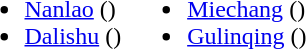<table>
<tr>
<td valign="top"><br><ul><li><a href='#'>Nanlao</a> ()</li><li><a href='#'>Dalishu</a> ()</li></ul></td>
<td valign="top"><br><ul><li><a href='#'>Miechang</a> ()</li><li><a href='#'>Gulinqing</a> ()</li></ul></td>
</tr>
</table>
